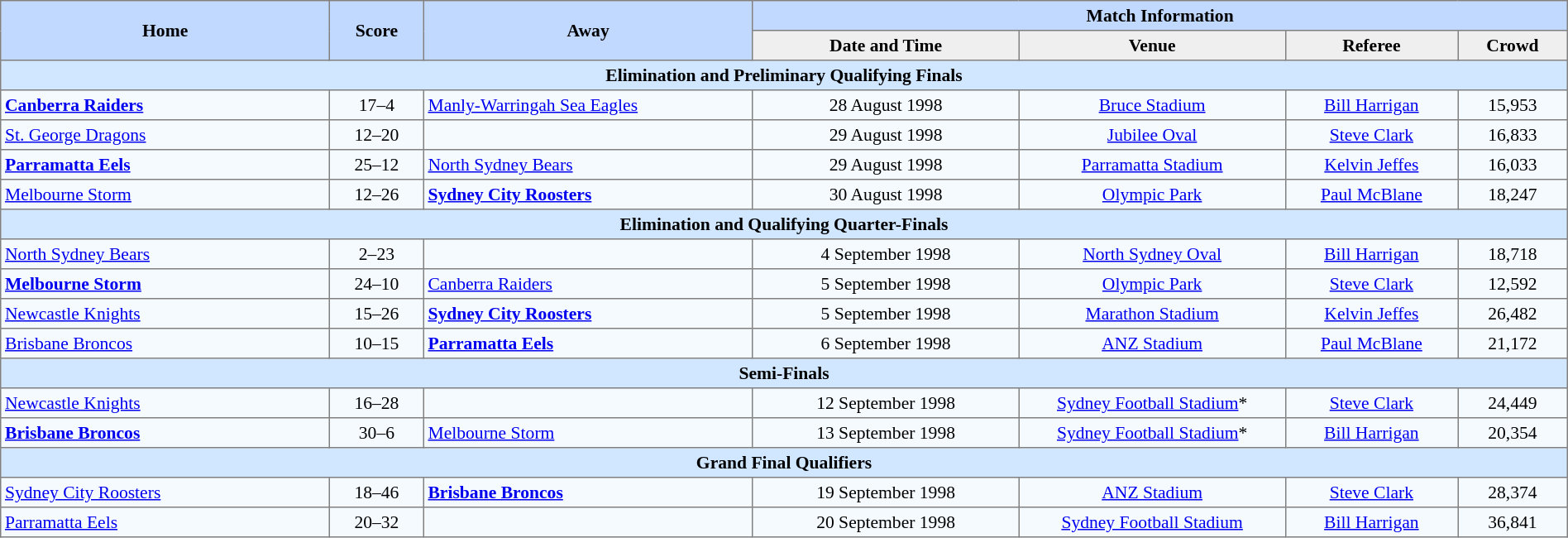<table border="1" cellpadding="3" cellspacing="0" style="border-collapse:collapse; font-size:90%; text-align:center; width:100%;">
<tr style="background:#c1d8ff;">
<th rowspan="2" style="width:21%;">Home</th>
<th rowspan="2" style="width:6%;">Score</th>
<th rowspan="2" style="width:21%;">Away</th>
<th colspan=6>Match Information</th>
</tr>
<tr style="background:#efefef;">
<th width=17%>Date and Time</th>
<th width=17%>Venue</th>
<th width=11%>Referee</th>
<th width=7%>Crowd</th>
</tr>
<tr style="background:#d0e7ff;">
<td colspan=7><strong>Elimination and Preliminary Qualifying Finals</strong></td>
</tr>
<tr style="background:#f5faff;">
<td align=left> <strong><a href='#'>Canberra Raiders</a></strong></td>
<td>17–4</td>
<td align=left> <a href='#'>Manly-Warringah Sea Eagles</a></td>
<td>28 August 1998</td>
<td><a href='#'>Bruce Stadium</a></td>
<td><a href='#'>Bill Harrigan</a></td>
<td>15,953</td>
</tr>
<tr style="background:#f5faff;">
<td align=left> <a href='#'>St. George Dragons</a></td>
<td>12–20</td>
<td align=left> <strong></strong></td>
<td>29 August 1998</td>
<td><a href='#'>Jubilee Oval</a></td>
<td><a href='#'>Steve Clark</a></td>
<td>16,833</td>
</tr>
<tr style="background:#f5faff;">
<td align=left> <strong><a href='#'>Parramatta Eels</a></strong></td>
<td>25–12</td>
<td align=left> <a href='#'>North Sydney Bears</a></td>
<td>29 August 1998</td>
<td><a href='#'>Parramatta Stadium</a></td>
<td><a href='#'>Kelvin Jeffes</a></td>
<td>16,033</td>
</tr>
<tr style="background:#f5faff;">
<td align=left> <a href='#'>Melbourne Storm</a></td>
<td>12–26</td>
<td align=left> <strong><a href='#'>Sydney City Roosters</a></strong></td>
<td>30 August 1998</td>
<td><a href='#'>Olympic Park</a></td>
<td><a href='#'>Paul McBlane</a></td>
<td>18,247</td>
</tr>
<tr style="background:#d0e7ff;">
<td colspan=7><strong>Elimination and Qualifying Quarter-Finals</strong></td>
</tr>
<tr style="background:#f5faff;">
<td align=left> <a href='#'>North Sydney Bears</a></td>
<td>2–23</td>
<td align=left> <strong></strong></td>
<td>4 September 1998</td>
<td><a href='#'>North Sydney Oval</a></td>
<td><a href='#'>Bill Harrigan</a></td>
<td>18,718</td>
</tr>
<tr style="background:#f5faff;">
<td align=left> <strong><a href='#'>Melbourne Storm</a></strong></td>
<td>24–10</td>
<td align=left> <a href='#'>Canberra Raiders</a></td>
<td>5 September 1998</td>
<td><a href='#'>Olympic Park</a></td>
<td><a href='#'>Steve Clark</a></td>
<td>12,592</td>
</tr>
<tr style="background:#f5faff;">
<td align=left> <a href='#'>Newcastle Knights</a></td>
<td>15–26</td>
<td align=left> <strong><a href='#'>Sydney City Roosters</a></strong></td>
<td>5 September 1998</td>
<td><a href='#'>Marathon Stadium</a></td>
<td><a href='#'>Kelvin Jeffes</a></td>
<td>26,482</td>
</tr>
<tr style="background:#f5faff;">
<td align=left> <a href='#'>Brisbane Broncos</a></td>
<td>10–15</td>
<td align=left> <strong><a href='#'>Parramatta Eels</a></strong></td>
<td>6 September 1998</td>
<td><a href='#'>ANZ Stadium</a></td>
<td><a href='#'>Paul McBlane</a></td>
<td>21,172</td>
</tr>
<tr style="background:#d0e7ff;">
<td colspan=7><strong>Semi-Finals</strong></td>
</tr>
<tr style="background:#f5faff;">
<td align=left> <a href='#'>Newcastle Knights</a></td>
<td>16–28</td>
<td align=left> <strong></strong></td>
<td>12 September 1998</td>
<td><a href='#'>Sydney Football Stadium</a>*</td>
<td><a href='#'>Steve Clark</a></td>
<td>24,449</td>
</tr>
<tr style="background:#f5faff;">
<td align=left> <strong><a href='#'>Brisbane Broncos</a></strong></td>
<td>30–6</td>
<td align=left> <a href='#'>Melbourne Storm</a></td>
<td>13 September 1998</td>
<td><a href='#'>Sydney Football Stadium</a>*</td>
<td><a href='#'>Bill Harrigan</a></td>
<td>20,354</td>
</tr>
<tr style="background:#d0e7ff;">
<td colspan=7><strong>Grand Final Qualifiers</strong></td>
</tr>
<tr style="background:#f5faff;">
<td align=left> <a href='#'>Sydney City Roosters</a></td>
<td>18–46</td>
<td align=left> <strong><a href='#'>Brisbane Broncos</a></strong></td>
<td>19 September 1998</td>
<td><a href='#'>ANZ Stadium</a></td>
<td><a href='#'>Steve Clark</a></td>
<td>28,374</td>
</tr>
<tr style="background:#f5faff;">
<td align=left> <a href='#'>Parramatta Eels</a></td>
<td>20–32</td>
<td align=left> <strong></strong></td>
<td>20 September 1998</td>
<td><a href='#'>Sydney Football Stadium</a></td>
<td><a href='#'>Bill Harrigan</a></td>
<td>36,841</td>
</tr>
</table>
